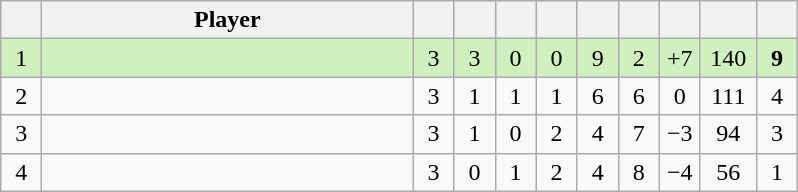<table class="wikitable" style="text-align:center; margin: 1em auto 1em auto, align:left">
<tr>
<th width=20></th>
<th width=240>Player</th>
<th width=20></th>
<th width=20></th>
<th width=20></th>
<th width=20></th>
<th width=20></th>
<th width=20></th>
<th width=20></th>
<th width=30></th>
<th width=20></th>
</tr>
<tr style="background:#D0F0C0;">
<td>1</td>
<td align=left></td>
<td>3</td>
<td>3</td>
<td>0</td>
<td>0</td>
<td>9</td>
<td>2</td>
<td>+7</td>
<td>140</td>
<td><strong>9</strong></td>
</tr>
<tr style=>
<td>2</td>
<td align=left></td>
<td>3</td>
<td>1</td>
<td>1</td>
<td>1</td>
<td>6</td>
<td>6</td>
<td>0</td>
<td>111</td>
<td>4</td>
</tr>
<tr style=>
<td>3</td>
<td align=left></td>
<td>3</td>
<td>1</td>
<td>0</td>
<td>2</td>
<td>4</td>
<td>7</td>
<td>−3</td>
<td>94</td>
<td>3</td>
</tr>
<tr style=>
<td>4</td>
<td align=left></td>
<td>3</td>
<td>0</td>
<td>1</td>
<td>2</td>
<td>4</td>
<td>8</td>
<td>−4</td>
<td>56</td>
<td>1</td>
</tr>
</table>
